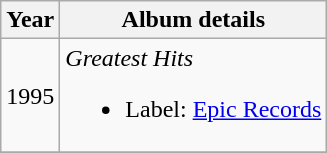<table class="wikitable" style="text-align:center;">
<tr>
<th>Year</th>
<th>Album details</th>
</tr>
<tr>
<td>1995</td>
<td align="left"><em>Greatest Hits</em><br><ul><li>Label: <a href='#'>Epic Records</a></li></ul></td>
</tr>
<tr>
</tr>
</table>
